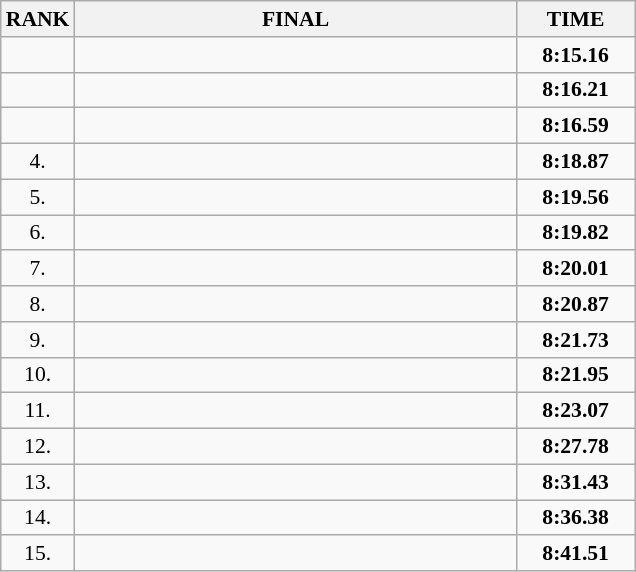<table class="wikitable" style="border-collapse: collapse; font-size: 90%;">
<tr>
<th>RANK</th>
<th style="width: 20em">FINAL</th>
<th style="width: 5em">TIME</th>
</tr>
<tr>
<td align="center"></td>
<td></td>
<td align="center"><strong>8:15.16</strong></td>
</tr>
<tr>
<td align="center"></td>
<td></td>
<td align="center"><strong>8:16.21</strong></td>
</tr>
<tr>
<td align="center"></td>
<td></td>
<td align="center"><strong>8:16.59</strong></td>
</tr>
<tr>
<td align="center">4.</td>
<td></td>
<td align="center"><strong>8:18.87</strong></td>
</tr>
<tr>
<td align="center">5.</td>
<td></td>
<td align="center"><strong>8:19.56</strong></td>
</tr>
<tr>
<td align="center">6.</td>
<td></td>
<td align="center"><strong>8:19.82</strong></td>
</tr>
<tr>
<td align="center">7.</td>
<td></td>
<td align="center"><strong>8:20.01</strong></td>
</tr>
<tr>
<td align="center">8.</td>
<td></td>
<td align="center"><strong>8:20.87</strong></td>
</tr>
<tr>
<td align="center">9.</td>
<td></td>
<td align="center"><strong>8:21.73</strong></td>
</tr>
<tr>
<td align="center">10.</td>
<td></td>
<td align="center"><strong>8:21.95</strong></td>
</tr>
<tr>
<td align="center">11.</td>
<td></td>
<td align="center"><strong>8:23.07</strong></td>
</tr>
<tr>
<td align="center">12.</td>
<td></td>
<td align="center"><strong>8:27.78</strong></td>
</tr>
<tr>
<td align="center">13.</td>
<td></td>
<td align="center"><strong>8:31.43</strong></td>
</tr>
<tr>
<td align="center">14.</td>
<td></td>
<td align="center"><strong>8:36.38</strong></td>
</tr>
<tr>
<td align="center">15.</td>
<td></td>
<td align="center"><strong>8:41.51</strong></td>
</tr>
</table>
